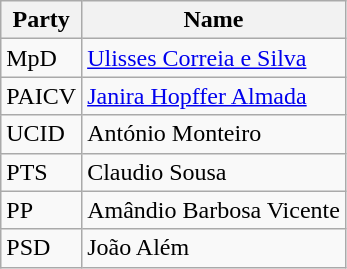<table class="wikitable">
<tr>
<th>Party</th>
<th>Name</th>
</tr>
<tr>
<td>MpD</td>
<td><a href='#'>Ulisses Correia e Silva</a></td>
</tr>
<tr>
<td>PAICV</td>
<td><a href='#'>Janira Hopffer Almada</a></td>
</tr>
<tr>
<td>UCID</td>
<td>António Monteiro</td>
</tr>
<tr>
<td>PTS</td>
<td>Claudio Sousa</td>
</tr>
<tr>
<td>PP</td>
<td>Amândio Barbosa Vicente</td>
</tr>
<tr>
<td>PSD</td>
<td>João Além</td>
</tr>
</table>
